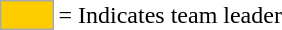<table>
<tr>
<td style="background:#fc0; border:1px solid #aaa; width:2em;"></td>
<td>= Indicates team leader</td>
</tr>
</table>
